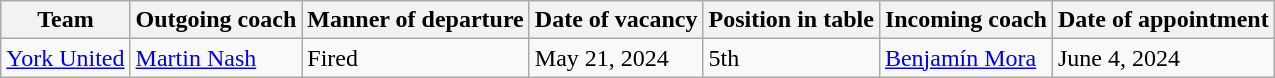<table class="wikitable">
<tr>
<th>Team</th>
<th>Outgoing coach</th>
<th>Manner of departure</th>
<th>Date of vacancy</th>
<th>Position in table</th>
<th>Incoming coach</th>
<th>Date of appointment</th>
</tr>
<tr>
<td><a href='#'>York United</a></td>
<td> <a href='#'>Martin Nash</a></td>
<td>Fired</td>
<td>May 21, 2024</td>
<td>5th</td>
<td> <a href='#'>Benjamín Mora</a></td>
<td>June 4, 2024</td>
</tr>
</table>
